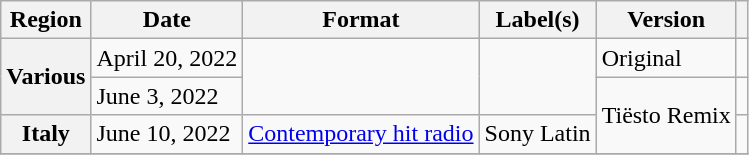<table class="wikitable plainrowheaders">
<tr>
<th scope="col">Region</th>
<th scope="col">Date</th>
<th scope="col">Format</th>
<th scope="col">Label(s)</th>
<th scope="col">Version</th>
<th scope="col"></th>
</tr>
<tr>
<th scope="row" rowspan="2">Various</th>
<td>April 20, 2022</td>
<td rowspan="2"></td>
<td rowspan="2"></td>
<td>Original</td>
<td align="center"></td>
</tr>
<tr>
<td>June 3, 2022</td>
<td rowspan="2">Tiësto Remix</td>
<td style="text-align:center"></td>
</tr>
<tr>
<th scope="row">Italy</th>
<td>June 10, 2022</td>
<td><a href='#'>Contemporary hit radio</a></td>
<td>Sony Latin</td>
<td style="text-align:center"></td>
</tr>
<tr>
</tr>
</table>
